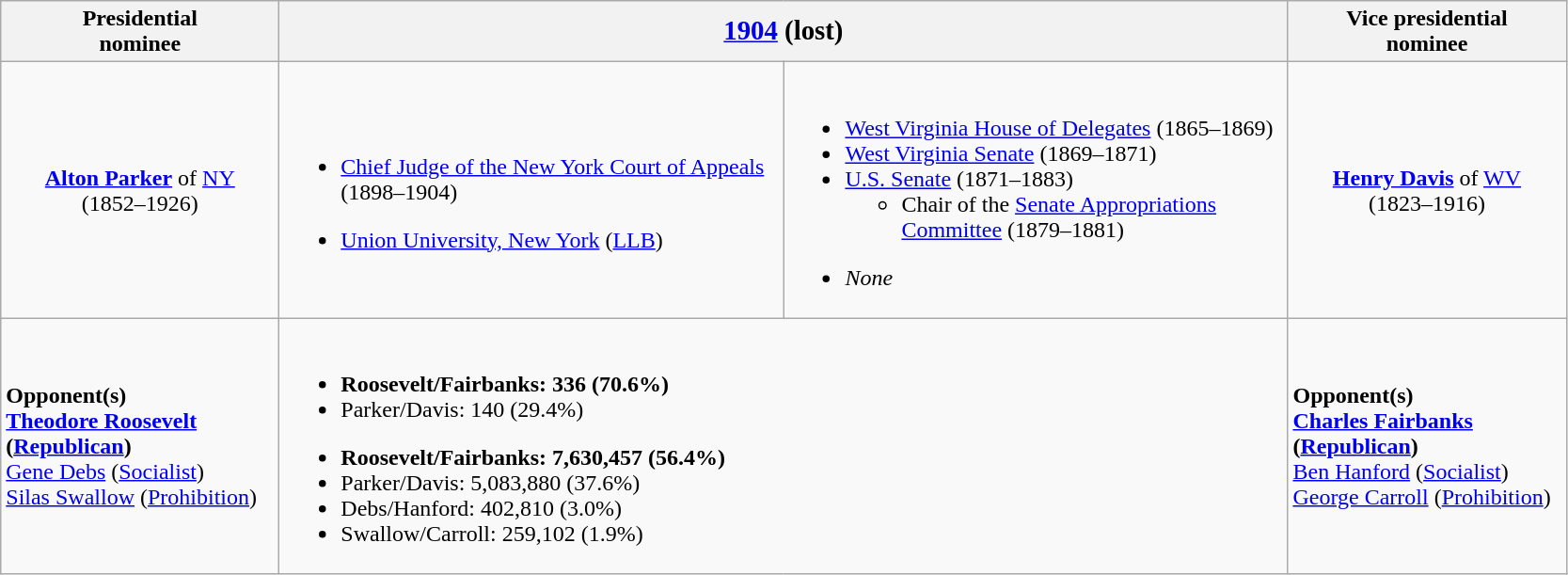<table class="wikitable">
<tr>
<th width=190>Presidential<br>nominee</th>
<th colspan=2><big><a href='#'>1904</a> (lost)</big></th>
<th width=190>Vice presidential<br>nominee</th>
</tr>
<tr>
<td style="text-align:center;"><strong><a href='#'>Alton Parker</a></strong> of <a href='#'>NY</a><br>(1852–1926)<br></td>
<td width=350><br><ul><li><a href='#'>Chief Judge of the New York Court of Appeals</a> (1898–1904)</li></ul><ul><li><a href='#'>Union University, New York</a> (<a href='#'>LLB</a>)</li></ul></td>
<td width=350><br><ul><li><a href='#'>West Virginia House of Delegates</a> (1865–1869)</li><li><a href='#'>West Virginia Senate</a> (1869–1871)</li><li><a href='#'>U.S. Senate</a> (1871–1883)<ul><li>Chair of the <a href='#'>Senate Appropriations Committee</a> (1879–1881)</li></ul></li></ul><ul><li><em>None</em></li></ul></td>
<td style="text-align:center;"><strong><a href='#'>Henry Davis</a></strong> of <a href='#'>WV</a><br>(1823–1916)<br></td>
</tr>
<tr>
<td><strong>Opponent(s)</strong><br><strong><a href='#'>Theodore Roosevelt</a> (<a href='#'>Republican</a>)</strong><br><a href='#'>Gene Debs</a> (<a href='#'>Socialist</a>)<br><a href='#'>Silas Swallow</a> (<a href='#'>Prohibition</a>)</td>
<td colspan=2><br><ul><li><strong>Roosevelt/Fairbanks: 336 (70.6%)</strong></li><li>Parker/Davis: 140 (29.4%)</li></ul><ul><li><strong>Roosevelt/Fairbanks: 7,630,457 (56.4%)</strong></li><li>Parker/Davis: 5,083,880 (37.6%)</li><li>Debs/Hanford: 402,810 (3.0%)</li><li>Swallow/Carroll: 259,102 (1.9%)</li></ul></td>
<td><strong>Opponent(s)</strong><br><strong><a href='#'>Charles Fairbanks</a> (<a href='#'>Republican</a>)</strong><br><a href='#'>Ben Hanford</a> (<a href='#'>Socialist</a>)<br><a href='#'>George Carroll</a> (<a href='#'>Prohibition</a>)</td>
</tr>
</table>
